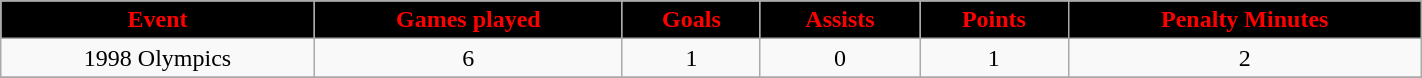<table class="wikitable" width="75%">
<tr align="center"  style="background:black;color:red;">
<td><strong>Event</strong></td>
<td><strong>Games played</strong></td>
<td><strong>Goals</strong></td>
<td><strong>Assists</strong></td>
<td><strong>Points</strong></td>
<td><strong>Penalty Minutes</strong></td>
</tr>
<tr align="center" bgcolor="">
<td>1998 Olympics</td>
<td>6</td>
<td>1</td>
<td>0</td>
<td>1</td>
<td>2</td>
</tr>
<tr align="center" bgcolor="">
</tr>
</table>
